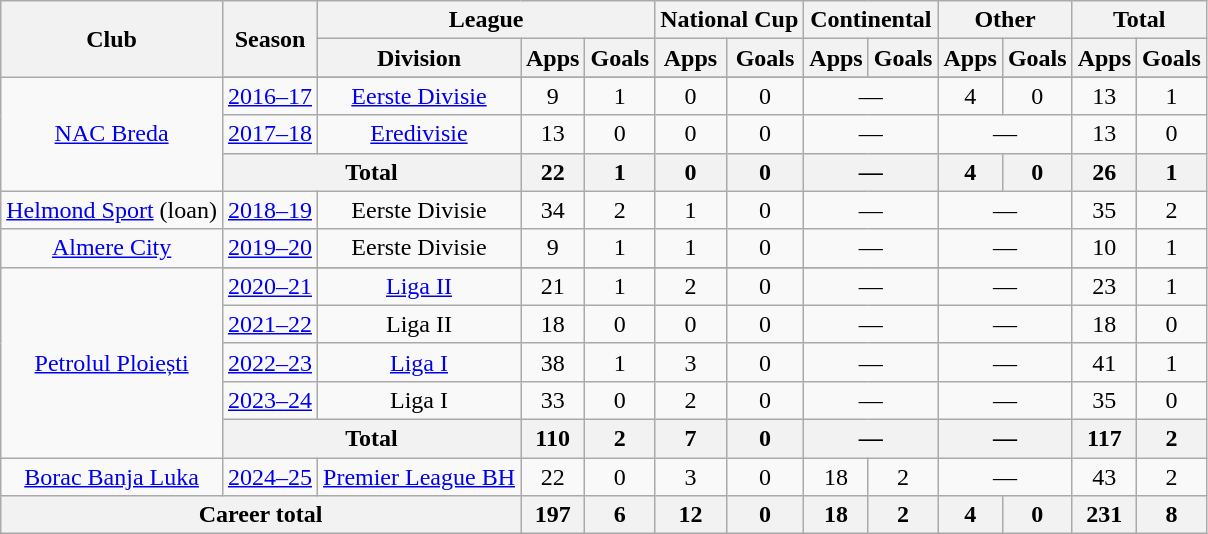<table class="wikitable" style="text-align:center">
<tr>
<th rowspan="2">Club</th>
<th rowspan="2">Season</th>
<th colspan="3">League</th>
<th colspan="2">National Cup</th>
<th colspan="2">Continental</th>
<th colspan="2">Other</th>
<th colspan="3">Total</th>
</tr>
<tr>
<th>Division</th>
<th>Apps</th>
<th>Goals</th>
<th>Apps</th>
<th>Goals</th>
<th>Apps</th>
<th>Goals</th>
<th>Apps</th>
<th>Goals</th>
<th>Apps</th>
<th>Goals</th>
</tr>
<tr>
<td rowspan="4"><a href='#'>NAC Breda</a></td>
</tr>
<tr>
<td><a href='#'>2016–17</a></td>
<td><a href='#'>Eerste Divisie</a></td>
<td>9</td>
<td>1</td>
<td>0</td>
<td>0</td>
<td colspan="2">—</td>
<td>4</td>
<td>0</td>
<td>13</td>
<td>1</td>
</tr>
<tr>
<td><a href='#'>2017–18</a></td>
<td><a href='#'>Eredivisie</a></td>
<td>13</td>
<td>0</td>
<td>0</td>
<td>0</td>
<td colspan="2">—</td>
<td colspan="2">—</td>
<td>13</td>
<td>0</td>
</tr>
<tr>
<th colspan="2">Total</th>
<th>22</th>
<th>1</th>
<th>0</th>
<th>0</th>
<th colspan="2">—</th>
<th>4</th>
<th>0</th>
<th>26</th>
<th>1</th>
</tr>
<tr>
<td><a href='#'>Helmond Sport</a> (loan)</td>
<td><a href='#'>2018–19</a></td>
<td>Eerste Divisie</td>
<td>34</td>
<td>2</td>
<td>1</td>
<td>0</td>
<td colspan="2">—</td>
<td colspan="2">—</td>
<td>35</td>
<td>2</td>
</tr>
<tr>
<td><a href='#'>Almere City</a></td>
<td><a href='#'>2019–20</a></td>
<td>Eerste Divisie</td>
<td>9</td>
<td>1</td>
<td>1</td>
<td>0</td>
<td colspan="2">—</td>
<td colspan="2">—</td>
<td>10</td>
<td>1</td>
</tr>
<tr>
<td rowspan="6"><a href='#'>Petrolul Ploiești</a></td>
</tr>
<tr>
<td><a href='#'>2020–21</a></td>
<td><a href='#'>Liga II</a></td>
<td>21</td>
<td>1</td>
<td>2</td>
<td>0</td>
<td colspan="2">—</td>
<td colspan="2">—</td>
<td>23</td>
<td>1</td>
</tr>
<tr>
<td><a href='#'>2021–22</a></td>
<td>Liga II</td>
<td>18</td>
<td>0</td>
<td>0</td>
<td>0</td>
<td colspan="2">—</td>
<td colspan="2">—</td>
<td>18</td>
<td>0</td>
</tr>
<tr>
<td><a href='#'>2022–23</a></td>
<td><a href='#'>Liga I</a></td>
<td>38</td>
<td>1</td>
<td>3</td>
<td>0</td>
<td colspan="2">—</td>
<td colspan="2">—</td>
<td>41</td>
<td>1</td>
</tr>
<tr>
<td><a href='#'>2023–24</a></td>
<td>Liga I</td>
<td>33</td>
<td>0</td>
<td>2</td>
<td>0</td>
<td colspan="2">—</td>
<td colspan="2">—</td>
<td>35</td>
<td>0</td>
</tr>
<tr>
<th colspan="2">Total</th>
<th>110</th>
<th>2</th>
<th>7</th>
<th>0</th>
<th colspan="2">—</th>
<th colspan="2">—</th>
<th>117</th>
<th>2</th>
</tr>
<tr>
<td rowspan="1"><a href='#'>Borac Banja Luka</a></td>
<td><a href='#'>2024–25</a></td>
<td><a href='#'>Premier League BH</a></td>
<td>22</td>
<td>0</td>
<td>3</td>
<td>0</td>
<td>18</td>
<td>2</td>
<td colspan="2">—</td>
<td>43</td>
<td>2</td>
</tr>
<tr>
<th colspan="3">Career total</th>
<th>197</th>
<th>6</th>
<th>12</th>
<th>0</th>
<th>18</th>
<th>2</th>
<th>4</th>
<th>0</th>
<th>231</th>
<th>8</th>
</tr>
</table>
